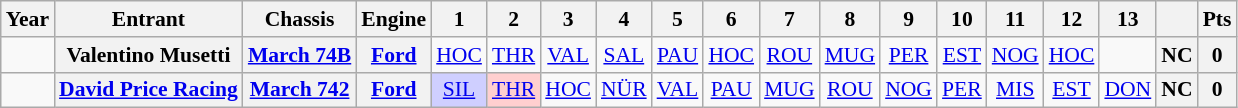<table class="wikitable" style="text-align:center; font-size:90%">
<tr>
<th>Year</th>
<th>Entrant</th>
<th>Chassis</th>
<th>Engine</th>
<th>1</th>
<th>2</th>
<th>3</th>
<th>4</th>
<th>5</th>
<th>6</th>
<th>7</th>
<th>8</th>
<th>9</th>
<th>10</th>
<th>11</th>
<th>12</th>
<th>13</th>
<th></th>
<th>Pts</th>
</tr>
<tr>
<td></td>
<th>Valentino Musetti</th>
<th><a href='#'>March 74B</a></th>
<th><a href='#'>Ford</a></th>
<td><a href='#'>HOC</a></td>
<td style="background:FFFFFFF;"><a href='#'>THR</a><br></td>
<td><a href='#'>VAL</a></td>
<td><a href='#'>SAL</a></td>
<td><a href='#'>PAU</a></td>
<td><a href='#'>HOC</a></td>
<td><a href='#'>ROU</a></td>
<td><a href='#'>MUG</a></td>
<td><a href='#'>PER</a></td>
<td><a href='#'>EST</a></td>
<td><a href='#'>NOG</a></td>
<td><a href='#'>HOC</a></td>
<td></td>
<th>NC</th>
<th>0</th>
</tr>
<tr>
<td></td>
<th><a href='#'>David Price Racing</a></th>
<th><a href='#'>March 742</a></th>
<th><a href='#'>Ford</a></th>
<td style="background:#CFCFFF;"><a href='#'>SIL</a><br></td>
<td style="background:#FFCFCF;"><a href='#'>THR</a><br></td>
<td><a href='#'>HOC</a></td>
<td><a href='#'>NÜR</a></td>
<td><a href='#'>VAL</a></td>
<td><a href='#'>PAU</a></td>
<td><a href='#'>MUG</a></td>
<td><a href='#'>ROU</a></td>
<td><a href='#'>NOG</a></td>
<td><a href='#'>PER</a></td>
<td><a href='#'>MIS</a></td>
<td><a href='#'>EST</a></td>
<td><a href='#'>DON</a></td>
<th>NC</th>
<th>0</th>
</tr>
</table>
